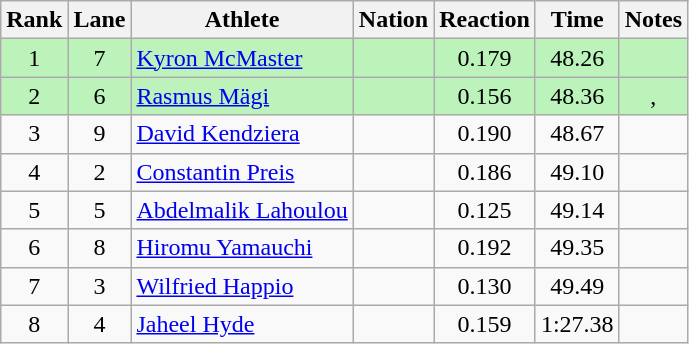<table class="wikitable sortable" style="text-align:center">
<tr>
<th>Rank</th>
<th>Lane</th>
<th>Athlete</th>
<th>Nation</th>
<th>Reaction</th>
<th>Time</th>
<th>Notes</th>
</tr>
<tr bgcolor=bbf3bb>
<td>1</td>
<td>7</td>
<td align="left"><a href='#'>Kyron McMaster</a></td>
<td align="left"></td>
<td>0.179</td>
<td>48.26</td>
<td></td>
</tr>
<tr bgcolor=bbf3bb>
<td>2</td>
<td>6</td>
<td align="left"><a href='#'>Rasmus Mägi</a></td>
<td align="left"></td>
<td>0.156</td>
<td>48.36</td>
<td>, </td>
</tr>
<tr>
<td>3</td>
<td>9</td>
<td align="left"><a href='#'>David Kendziera</a></td>
<td align="left"></td>
<td>0.190</td>
<td>48.67</td>
<td></td>
</tr>
<tr>
<td>4</td>
<td>2</td>
<td align="left"><a href='#'>Constantin Preis</a></td>
<td align="left"></td>
<td>0.186</td>
<td>49.10</td>
<td></td>
</tr>
<tr>
<td>5</td>
<td>5</td>
<td align="left"><a href='#'>Abdelmalik Lahoulou</a></td>
<td align="left"></td>
<td>0.125</td>
<td>49.14</td>
<td></td>
</tr>
<tr>
<td>6</td>
<td>8</td>
<td align="left"><a href='#'>Hiromu Yamauchi</a></td>
<td align="left"></td>
<td>0.192</td>
<td>49.35</td>
<td></td>
</tr>
<tr>
<td>7</td>
<td>3</td>
<td align="left"><a href='#'>Wilfried Happio</a></td>
<td align="left"></td>
<td>0.130</td>
<td>49.49</td>
<td></td>
</tr>
<tr>
<td>8</td>
<td>4</td>
<td align="left"><a href='#'>Jaheel Hyde</a></td>
<td align="left"></td>
<td>0.159</td>
<td>1:27.38</td>
<td></td>
</tr>
</table>
